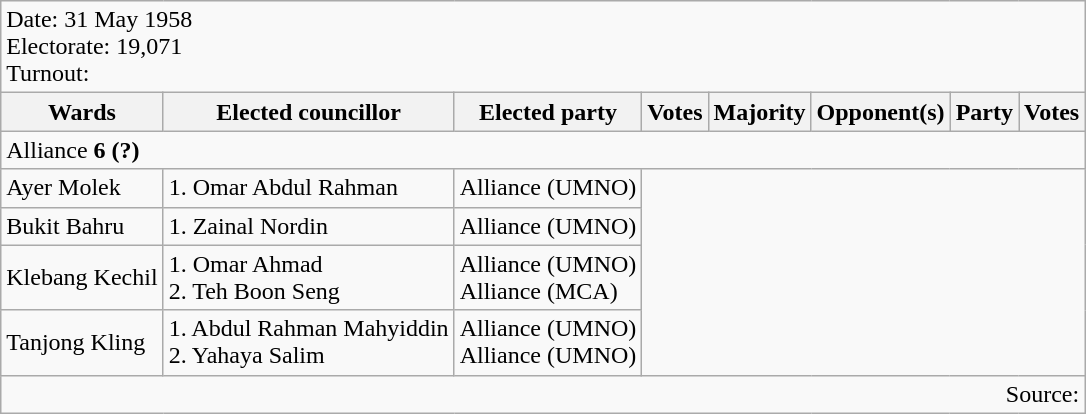<table class=wikitable>
<tr>
<td colspan=8>Date: 31 May 1958<br>Electorate: 19,071<br>Turnout:</td>
</tr>
<tr>
<th>Wards</th>
<th>Elected councillor</th>
<th>Elected party</th>
<th>Votes</th>
<th>Majority</th>
<th>Opponent(s)</th>
<th>Party</th>
<th>Votes</th>
</tr>
<tr>
<td colspan=8>Alliance <strong>6 (?)</strong> </td>
</tr>
<tr>
<td>Ayer Molek</td>
<td>1. Omar Abdul Rahman</td>
<td>Alliance (UMNO)</td>
</tr>
<tr>
<td>Bukit Bahru</td>
<td>1. Zainal Nordin</td>
<td>Alliance (UMNO)</td>
</tr>
<tr>
<td>Klebang Kechil</td>
<td>1. Omar Ahmad<br>2. Teh Boon Seng</td>
<td>Alliance (UMNO)<br>Alliance (MCA)</td>
</tr>
<tr>
<td>Tanjong Kling</td>
<td>1. Abdul Rahman Mahyiddin<br>2. Yahaya Salim</td>
<td>Alliance (UMNO)<br>Alliance (UMNO)</td>
</tr>
<tr>
<td colspan="8" style="text-align:right;">Source: </td>
</tr>
</table>
